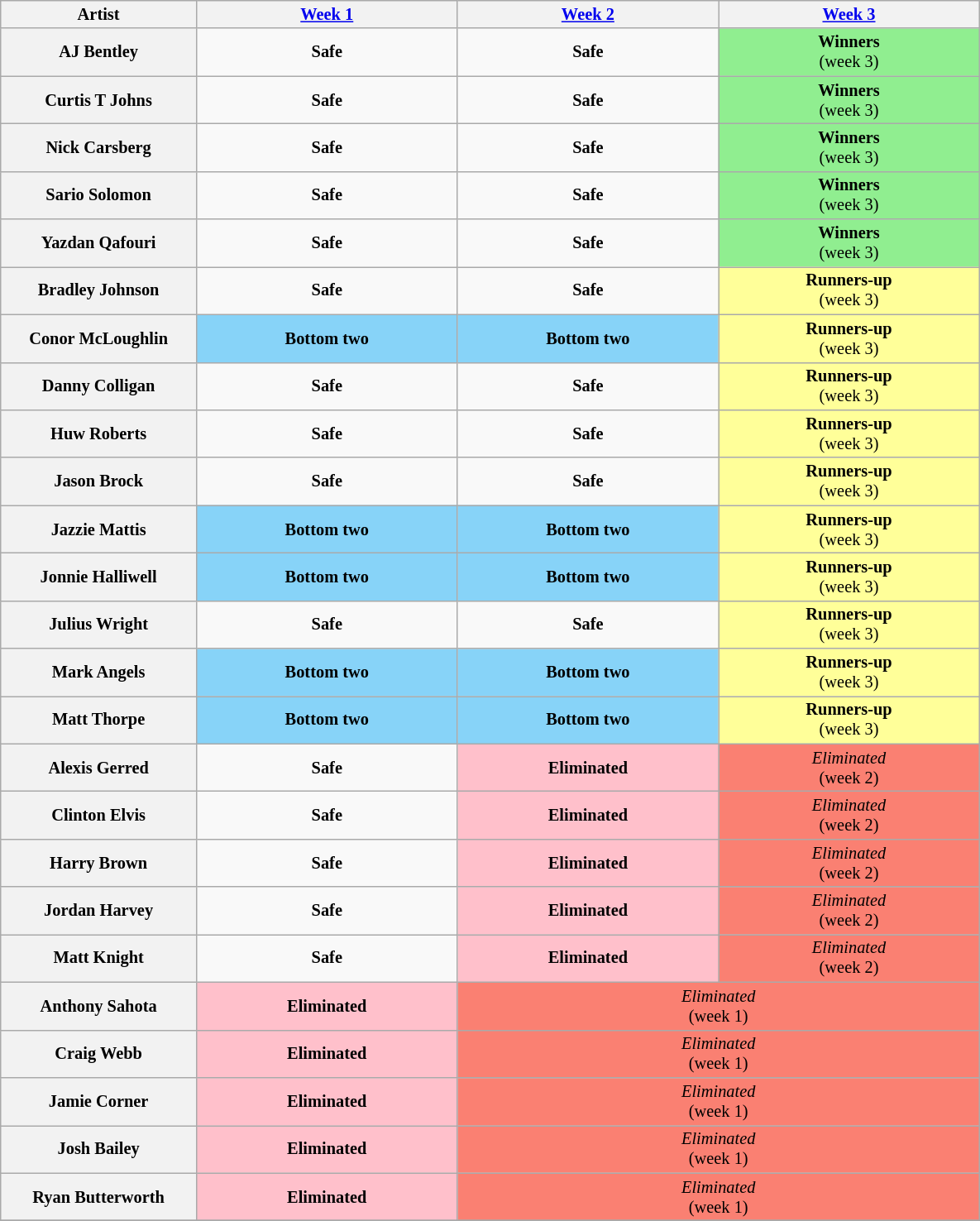<table class="wikitable" style="text-align:center; font-size:85%">
<tr>
<th scope="col" rowspan="1" style="width:15%;">Artist</th>
<th scope="col" rowspan="1" style="width:20%;"><a href='#'>Week 1</a></th>
<th scope="col" rowspan="1" style="width:20%;"><a href='#'>Week 2</a></th>
<th scope="col" rowspan="1" style="width:20%;"><a href='#'>Week 3</a></th>
</tr>
<tr>
<th scope="col">AJ Bentley</th>
<td><strong>Safe</strong></td>
<td><strong>Safe</strong></td>
<td bgcolor=lightgreen><strong>Winners</strong><br>(week 3)</td>
</tr>
<tr>
<th scope="col">Curtis T Johns</th>
<td><strong>Safe</strong></td>
<td><strong>Safe</strong></td>
<td bgcolor=lightgreen><strong>Winners</strong><br>(week 3)</td>
</tr>
<tr>
<th scope="col">Nick Carsberg</th>
<td><strong>Safe</strong></td>
<td><strong>Safe</strong></td>
<td bgcolor=lightgreen><strong>Winners</strong><br>(week 3)</td>
</tr>
<tr>
<th scope="col">Sario Solomon</th>
<td><strong>Safe</strong></td>
<td><strong>Safe</strong></td>
<td bgcolor=lightgreen><strong>Winners</strong><br>(week 3)</td>
</tr>
<tr>
<th scope="col">Yazdan Qafouri</th>
<td><strong>Safe</strong></td>
<td><strong>Safe</strong></td>
<td bgcolor=lightgreen><strong>Winners</strong><br>(week 3)</td>
</tr>
<tr>
<th scope="col">Bradley Johnson</th>
<td><strong>Safe</strong></td>
<td><strong>Safe</strong></td>
<td bgcolor=#ff9><strong>Runners-up</strong><br>(week 3)</td>
</tr>
<tr>
<th scope="col">Conor McLoughlin</th>
<td bgcolor=#87D3F8><strong>Bottom two</strong></td>
<td bgcolor=#87D3F8><strong>Bottom two</strong></td>
<td bgcolor=#ff9><strong>Runners-up</strong><br>(week 3)</td>
</tr>
<tr>
<th scope="col">Danny Colligan</th>
<td><strong>Safe</strong></td>
<td><strong>Safe</strong></td>
<td bgcolor=#ff9><strong>Runners-up</strong><br>(week 3)</td>
</tr>
<tr>
<th scope="col">Huw Roberts</th>
<td><strong>Safe</strong></td>
<td><strong>Safe</strong></td>
<td bgcolor=#ff9><strong>Runners-up</strong><br>(week 3)</td>
</tr>
<tr>
<th scope="col">Jason Brock</th>
<td><strong>Safe</strong></td>
<td><strong>Safe</strong></td>
<td bgcolor=#ff9><strong>Runners-up</strong><br>(week 3)</td>
</tr>
<tr>
<th scope="col">Jazzie Mattis</th>
<td bgcolor=#87D3F8><strong>Bottom two</strong></td>
<td bgcolor=#87D3F8><strong>Bottom two</strong></td>
<td bgcolor=#ff9><strong>Runners-up</strong><br>(week 3)</td>
</tr>
<tr>
<th scope="col">Jonnie Halliwell</th>
<td bgcolor=#87D3F8><strong>Bottom two </strong></td>
<td bgcolor=#87D3F8><strong>Bottom two</strong></td>
<td bgcolor=#ff9><strong>Runners-up</strong><br>(week 3)</td>
</tr>
<tr>
<th scope="col">Julius Wright</th>
<td><strong>Safe</strong></td>
<td><strong>Safe</strong></td>
<td bgcolor=#ff9><strong>Runners-up</strong><br>(week 3)</td>
</tr>
<tr>
<th scope="col">Mark Angels</th>
<td bgcolor=#87D3F8><strong>Bottom two</strong></td>
<td bgcolor=#87D3F8><strong>Bottom two</strong></td>
<td bgcolor=#ff9><strong>Runners-up</strong><br>(week 3)</td>
</tr>
<tr>
<th scope="col">Matt Thorpe</th>
<td bgcolor=#87D3F8><strong>Bottom two</strong></td>
<td bgcolor=#87D3F8><strong>Bottom two</strong></td>
<td bgcolor=#ff9><strong>Runners-up</strong><br>(week 3)</td>
</tr>
<tr>
<th scope="col">Alexis Gerred</th>
<td><strong>Safe</strong></td>
<td style = "background:pink"><strong>Eliminated</strong></td>
<td style="background:#FA8072" colspan=2><em>Eliminated</em><br>(week 2)</td>
</tr>
<tr>
<th scope="col">Clinton Elvis</th>
<td><strong>Safe</strong></td>
<td style = "background:pink"><strong>Eliminated</strong></td>
<td style="background:#FA8072" colspan=2><em>Eliminated</em><br>(week 2)</td>
</tr>
<tr>
<th scope="col">Harry Brown</th>
<td><strong>Safe</strong></td>
<td style = "background:pink"><strong>Eliminated</strong></td>
<td style="background:#FA8072" colspan=2><em>Eliminated</em><br>(week 2)</td>
</tr>
<tr>
<th scope="col">Jordan Harvey</th>
<td><strong>Safe</strong></td>
<td style = "background:pink"><strong>Eliminated</strong></td>
<td style="background:#FA8072" colspan=2><em>Eliminated</em><br>(week 2)</td>
</tr>
<tr>
<th scope="col">Matt Knight</th>
<td><strong>Safe</strong></td>
<td style = "background:pink"><strong>Eliminated</strong></td>
<td style="background:#FA8072" colspan=2><em>Eliminated</em><br>(week 2)</td>
</tr>
<tr>
<th scope="col">Anthony Sahota</th>
<td style = "background:pink"><strong>Eliminated</strong></td>
<td style="background:#FA8072" colspan=3><em>Eliminated</em><br>(week 1)</td>
</tr>
<tr>
<th scope="col">Craig Webb</th>
<td style = "background:pink"><strong>Eliminated</strong></td>
<td style="background:#FA8072" colspan=3><em>Eliminated</em><br>(week 1)</td>
</tr>
<tr>
<th scope="col">Jamie Corner</th>
<td style = "background:pink"><strong>Eliminated</strong></td>
<td style="background:#FA8072" colspan=3><em>Eliminated</em><br>(week 1)</td>
</tr>
<tr>
<th scope="col">Josh Bailey</th>
<td style = "background:pink"><strong>Eliminated</strong></td>
<td style="background:#FA8072" colspan=3><em>Eliminated</em><br>(week 1)</td>
</tr>
<tr>
<th scope="col">Ryan Butterworth</th>
<td style = "background:pink"><strong>Eliminated</strong></td>
<td style="background:#FA8072" colspan=3><em>Eliminated</em><br>(week 1)</td>
</tr>
<tr>
</tr>
</table>
